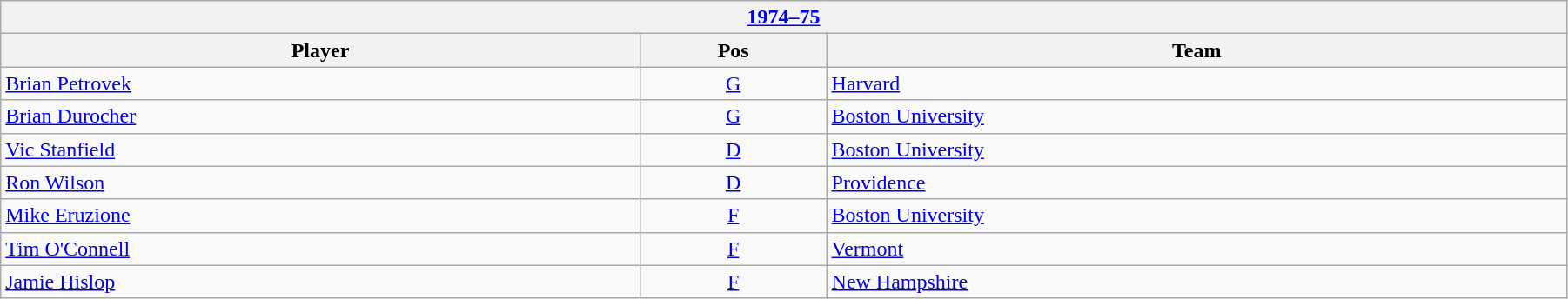<table class="wikitable" width=95%>
<tr>
<th colspan=3><a href='#'>1974–75</a></th>
</tr>
<tr>
<th>Player</th>
<th>Pos</th>
<th>Team</th>
</tr>
<tr>
<td><a href='#'>Brian Petrovek</a></td>
<td align=center><a href='#'>G</a></td>
<td><a href='#'>Harvard</a></td>
</tr>
<tr>
<td><a href='#'>Brian Durocher</a></td>
<td align=center><a href='#'>G</a></td>
<td><a href='#'>Boston University</a></td>
</tr>
<tr>
<td><a href='#'>Vic Stanfield</a></td>
<td align=center><a href='#'>D</a></td>
<td><a href='#'>Boston University</a></td>
</tr>
<tr>
<td><a href='#'>Ron Wilson</a></td>
<td align=center><a href='#'>D</a></td>
<td><a href='#'>Providence</a></td>
</tr>
<tr>
<td><a href='#'>Mike Eruzione</a></td>
<td align=center><a href='#'>F</a></td>
<td><a href='#'>Boston University</a></td>
</tr>
<tr>
<td><a href='#'>Tim O'Connell</a></td>
<td align=center><a href='#'>F</a></td>
<td><a href='#'>Vermont</a></td>
</tr>
<tr>
<td><a href='#'>Jamie Hislop</a></td>
<td align=center><a href='#'>F</a></td>
<td><a href='#'>New Hampshire</a></td>
</tr>
</table>
